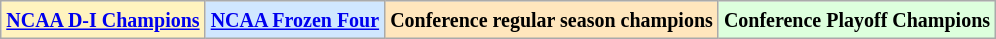<table class="wikitable">
<tr>
<td bgcolor="#FFF3BF"><small><strong><a href='#'>NCAA D-I Champions</a> </strong></small></td>
<td bgcolor="#D0E7FF"><small><strong><a href='#'>NCAA Frozen Four</a></strong></small></td>
<td bgcolor="#FFE6BD"><small><strong>Conference regular season champions</strong></small></td>
<td bgcolor="#ddffdd"><small><strong>Conference Playoff Champions</strong></small></td>
</tr>
</table>
